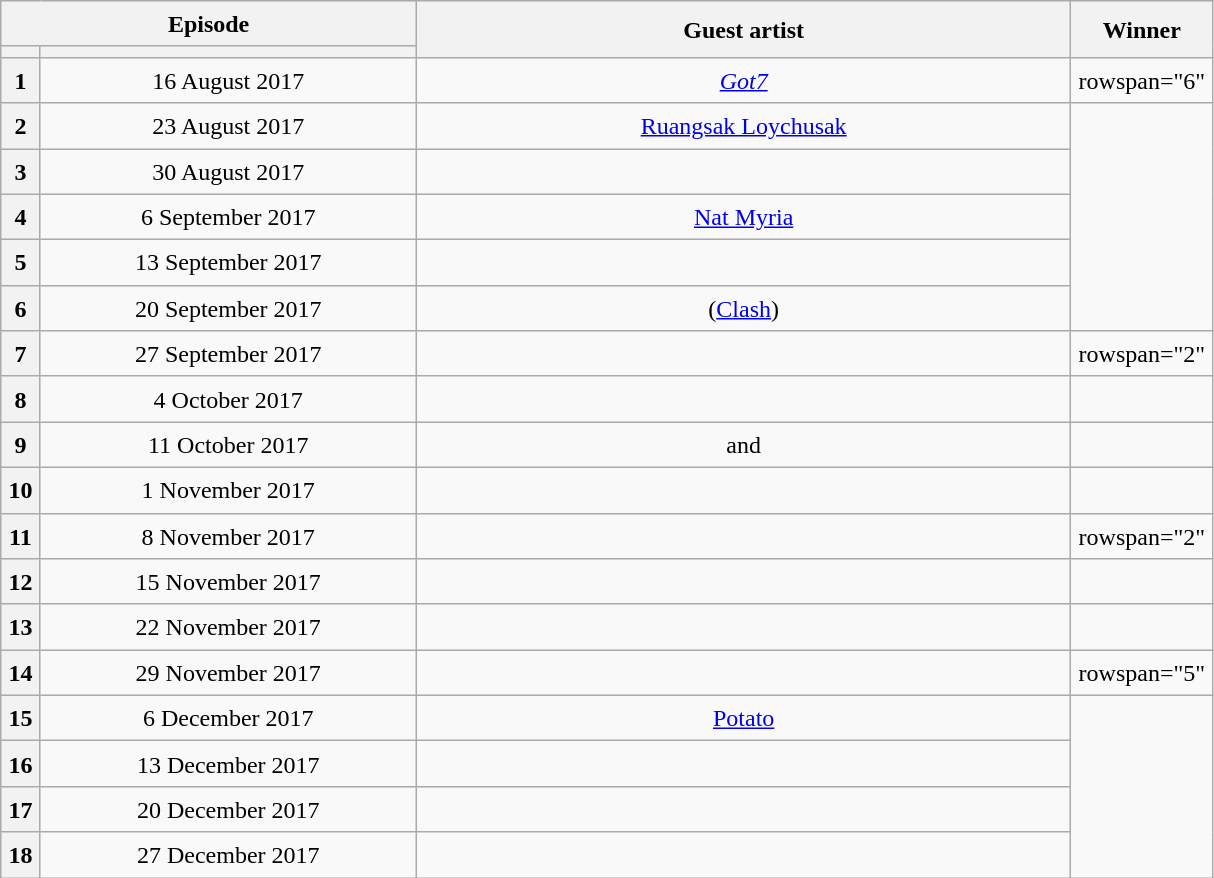<table class="wikitable plainrowheaders mw-collapsible" style="text-align:center; line-height:23px; width:64%;">
<tr>
<th colspan="2" width="24%">Episode</th>
<th rowspan="2" width="40%">Guest artist</th>
<th rowspan="2" width="1%">Winner</th>
</tr>
<tr>
<th width="01%"></th>
<th></th>
</tr>
<tr>
<th>1</th>
<td>16 August 2017</td>
<td><em><a href='#'>Got7</a></em></td>
<td>rowspan="6" </td>
</tr>
<tr>
<th>2</th>
<td>23 August 2017</td>
<td><a href='#'>Ruangsak Loychusak</a></td>
</tr>
<tr>
<th>3</th>
<td>30 August 2017</td>
<td></td>
</tr>
<tr>
<th>4</th>
<td>6 September 2017</td>
<td><a href='#'>Nat Myria</a></td>
</tr>
<tr>
<th>5</th>
<td>13 September 2017</td>
<td></td>
</tr>
<tr>
<th>6</th>
<td>20 September 2017</td>
<td> (<a href='#'>Clash</a>)</td>
</tr>
<tr>
<th>7</th>
<td>27 September 2017</td>
<td></td>
<td>rowspan="2" </td>
</tr>
<tr>
<th>8</th>
<td>4 October 2017</td>
<td></td>
</tr>
<tr>
<th>9</th>
<td>11 October 2017</td>
<td> and </td>
<td></td>
</tr>
<tr>
<th>10</th>
<td>1 November 2017</td>
<td></td>
<td></td>
</tr>
<tr>
<th>11</th>
<td>8 November 2017</td>
<td><em></em></td>
<td>rowspan="2" </td>
</tr>
<tr>
<th>12</th>
<td>15 November 2017</td>
<td></td>
</tr>
<tr>
<th>13</th>
<td>22 November 2017</td>
<td></td>
<td></td>
</tr>
<tr>
<th>14</th>
<td>29 November 2017</td>
<td></td>
<td>rowspan="5" </td>
</tr>
<tr>
<th>15</th>
<td>6 December 2017</td>
<td><a href='#'>Potato</a></td>
</tr>
<tr>
<th>16</th>
<td>13 December 2017</td>
<td></td>
</tr>
<tr>
<th>17</th>
<td>20 December 2017</td>
<td></td>
</tr>
<tr>
<th>18</th>
<td>27 December 2017</td>
<td></td>
</tr>
</table>
